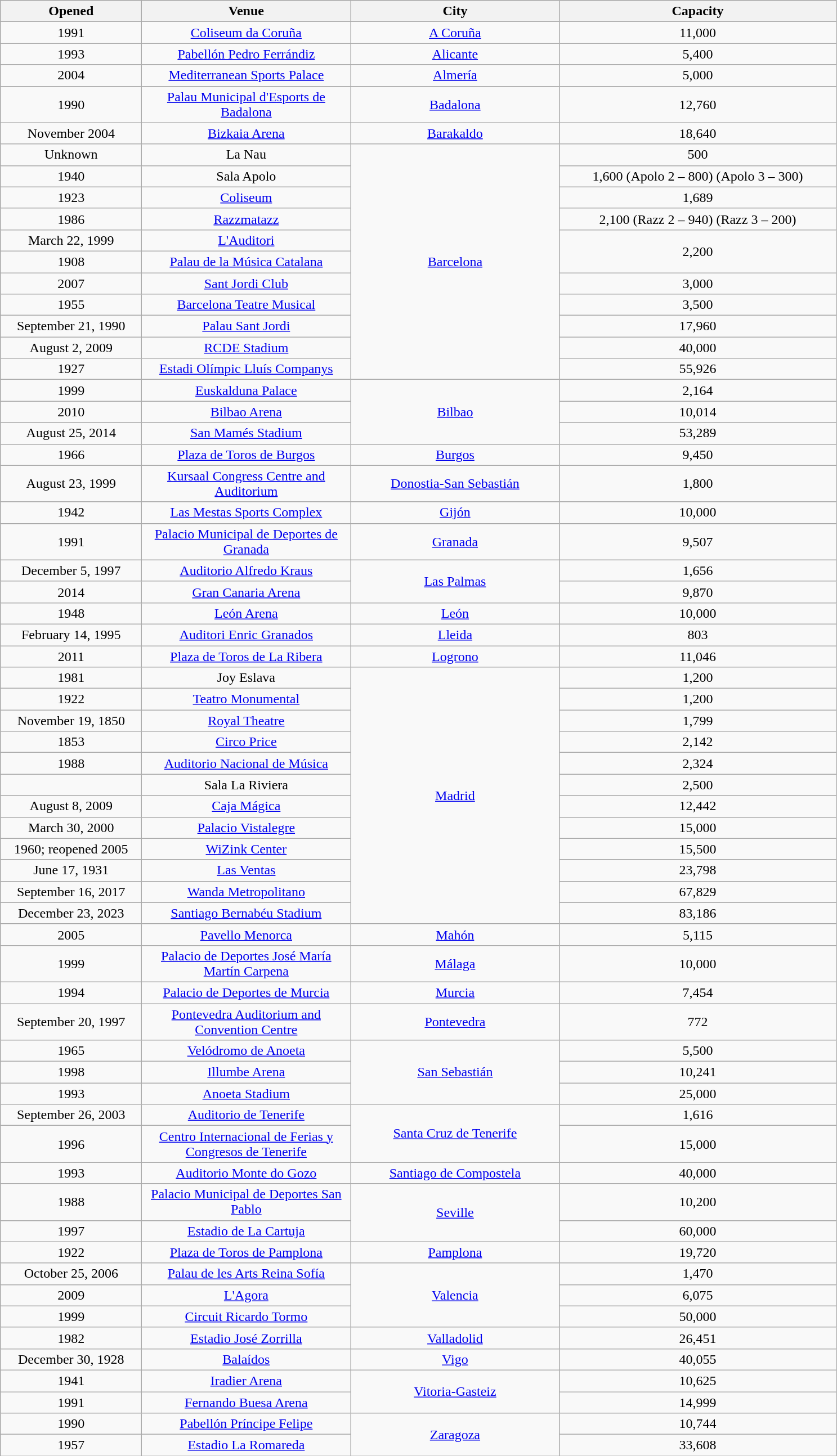<table class="sortable wikitable" style="text-align:center;">
<tr>
<th scope="col" style="width:10em;">Opened</th>
<th scope="col" style="width:15em;">Venue</th>
<th scope="col" style="width:15em;">City</th>
<th scope="col" style="width:20em;">Capacity</th>
</tr>
<tr>
<td>1991</td>
<td><a href='#'>Coliseum da Coruña</a></td>
<td><a href='#'>A Coruña</a></td>
<td>11,000</td>
</tr>
<tr>
<td>1993</td>
<td><a href='#'>Pabellón Pedro Ferrándiz</a></td>
<td><a href='#'>Alicante</a></td>
<td>5,400</td>
</tr>
<tr>
<td>2004</td>
<td><a href='#'>Mediterranean Sports Palace</a></td>
<td><a href='#'>Almería</a></td>
<td>5,000</td>
</tr>
<tr>
<td>1990</td>
<td><a href='#'>Palau Municipal d'Esports de Badalona</a></td>
<td><a href='#'>Badalona</a></td>
<td>12,760</td>
</tr>
<tr>
<td>November 2004</td>
<td><a href='#'>Bizkaia Arena</a></td>
<td><a href='#'>Barakaldo</a></td>
<td>18,640</td>
</tr>
<tr>
<td>Unknown</td>
<td>La Nau</td>
<td rowspan="11"><a href='#'>Barcelona</a></td>
<td>500</td>
</tr>
<tr>
<td>1940</td>
<td>Sala Apolo</td>
<td>1,600 (Apolo 2 – 800) (Apolo 3 – 300)</td>
</tr>
<tr>
<td>1923</td>
<td><a href='#'>Coliseum</a></td>
<td>1,689</td>
</tr>
<tr>
<td>1986</td>
<td><a href='#'>Razzmatazz</a></td>
<td>2,100 (Razz 2 – 940) (Razz 3 – 200)</td>
</tr>
<tr>
<td>March 22, 1999</td>
<td><a href='#'>L'Auditori</a></td>
<td rowspan="2">2,200</td>
</tr>
<tr>
<td>1908</td>
<td><a href='#'>Palau de la Música Catalana</a></td>
</tr>
<tr>
<td>2007</td>
<td><a href='#'>Sant Jordi Club</a></td>
<td>3,000</td>
</tr>
<tr>
<td>1955</td>
<td><a href='#'>Barcelona Teatre Musical</a></td>
<td>3,500</td>
</tr>
<tr>
<td>September 21, 1990</td>
<td><a href='#'>Palau Sant Jordi</a></td>
<td>17,960</td>
</tr>
<tr>
<td>August 2, 2009</td>
<td><a href='#'>RCDE Stadium</a></td>
<td>40,000</td>
</tr>
<tr>
<td>1927</td>
<td><a href='#'>Estadi Olímpic Lluís Companys</a></td>
<td>55,926</td>
</tr>
<tr>
<td>1999</td>
<td><a href='#'>Euskalduna Palace</a></td>
<td rowspan="3"><a href='#'>Bilbao</a></td>
<td>2,164</td>
</tr>
<tr>
<td>2010</td>
<td><a href='#'>Bilbao Arena</a></td>
<td>10,014</td>
</tr>
<tr>
<td>August 25, 2014</td>
<td><a href='#'>San Mamés Stadium</a></td>
<td>53,289</td>
</tr>
<tr>
<td>1966</td>
<td><a href='#'>Plaza de Toros de Burgos</a></td>
<td><a href='#'>Burgos</a></td>
<td>9,450</td>
</tr>
<tr>
<td>August 23, 1999</td>
<td><a href='#'>Kursaal Congress Centre and Auditorium</a></td>
<td><a href='#'>Donostia-San Sebastián</a></td>
<td>1,800</td>
</tr>
<tr>
<td>1942</td>
<td><a href='#'>Las Mestas Sports Complex</a></td>
<td><a href='#'>Gijón</a></td>
<td>10,000</td>
</tr>
<tr>
<td>1991</td>
<td><a href='#'>Palacio Municipal de Deportes de Granada</a></td>
<td><a href='#'>Granada</a></td>
<td>9,507</td>
</tr>
<tr>
<td>December 5, 1997</td>
<td><a href='#'>Auditorio Alfredo Kraus</a></td>
<td rowspan="2"><a href='#'>Las Palmas</a></td>
<td>1,656</td>
</tr>
<tr>
<td>2014</td>
<td><a href='#'>Gran Canaria Arena</a></td>
<td>9,870</td>
</tr>
<tr>
<td>1948</td>
<td><a href='#'>León Arena</a></td>
<td><a href='#'>León</a></td>
<td>10,000</td>
</tr>
<tr>
<td>February 14, 1995</td>
<td><a href='#'>Auditori Enric Granados</a></td>
<td><a href='#'>Lleida</a></td>
<td>803</td>
</tr>
<tr>
<td>2011</td>
<td><a href='#'>Plaza de Toros de La Ribera</a></td>
<td><a href='#'>Logrono</a></td>
<td>11,046</td>
</tr>
<tr>
<td>1981</td>
<td>Joy Eslava</td>
<td rowspan="12"><a href='#'>Madrid</a></td>
<td>1,200</td>
</tr>
<tr>
<td>1922</td>
<td><a href='#'>Teatro Monumental</a></td>
<td>1,200</td>
</tr>
<tr>
<td>November 19, 1850</td>
<td><a href='#'>Royal Theatre</a></td>
<td>1,799</td>
</tr>
<tr>
<td>1853</td>
<td><a href='#'>Circo Price</a></td>
<td>2,142</td>
</tr>
<tr>
<td>1988</td>
<td><a href='#'>Auditorio Nacional de Música</a></td>
<td>2,324</td>
</tr>
<tr>
<td></td>
<td>Sala La Riviera</td>
<td>2,500</td>
</tr>
<tr>
<td>August 8, 2009</td>
<td><a href='#'>Caja Mágica</a></td>
<td>12,442</td>
</tr>
<tr>
<td>March 30, 2000</td>
<td><a href='#'>Palacio Vistalegre</a></td>
<td>15,000</td>
</tr>
<tr>
<td>1960; reopened 2005</td>
<td><a href='#'>WiZink Center</a></td>
<td>15,500</td>
</tr>
<tr>
<td>June 17, 1931</td>
<td><a href='#'>Las Ventas</a></td>
<td>23,798</td>
</tr>
<tr>
<td>September 16, 2017</td>
<td><a href='#'>Wanda Metropolitano</a></td>
<td>67,829</td>
</tr>
<tr>
<td>December 23, 2023</td>
<td><a href='#'>Santiago Bernabéu Stadium</a></td>
<td>83,186</td>
</tr>
<tr>
<td>2005</td>
<td><a href='#'>Pavello Menorca</a></td>
<td><a href='#'>Mahón</a></td>
<td>5,115</td>
</tr>
<tr>
<td>1999</td>
<td><a href='#'>Palacio de Deportes José María Martín Carpena</a></td>
<td><a href='#'>Málaga</a></td>
<td>10,000</td>
</tr>
<tr>
<td>1994</td>
<td><a href='#'>Palacio de Deportes de Murcia</a></td>
<td><a href='#'>Murcia</a></td>
<td>7,454</td>
</tr>
<tr>
<td>September 20, 1997</td>
<td><a href='#'>Pontevedra Auditorium and Convention Centre</a></td>
<td><a href='#'>Pontevedra</a></td>
<td>772</td>
</tr>
<tr>
<td>1965</td>
<td><a href='#'>Velódromo de Anoeta</a></td>
<td rowspan="3"><a href='#'>San Sebastián</a></td>
<td>5,500</td>
</tr>
<tr>
<td>1998</td>
<td><a href='#'>Illumbe Arena</a></td>
<td>10,241</td>
</tr>
<tr>
<td>1993</td>
<td><a href='#'>Anoeta Stadium</a></td>
<td>25,000</td>
</tr>
<tr>
<td>September 26, 2003</td>
<td><a href='#'>Auditorio de Tenerife</a></td>
<td rowspan="2"><a href='#'>Santa Cruz de Tenerife</a></td>
<td>1,616</td>
</tr>
<tr>
<td>1996</td>
<td><a href='#'>Centro Internacional de Ferias y Congresos de Tenerife</a></td>
<td>15,000</td>
</tr>
<tr>
<td>1993</td>
<td><a href='#'>Auditorio Monte do Gozo</a></td>
<td><a href='#'>Santiago de Compostela</a></td>
<td>40,000</td>
</tr>
<tr>
<td>1988</td>
<td><a href='#'>Palacio Municipal de Deportes San Pablo</a></td>
<td rowspan="2"><a href='#'>Seville</a></td>
<td>10,200</td>
</tr>
<tr>
<td>1997</td>
<td><a href='#'>Estadio de La Cartuja</a></td>
<td>60,000</td>
</tr>
<tr>
<td>1922</td>
<td><a href='#'>Plaza de Toros de Pamplona</a></td>
<td><a href='#'>Pamplona</a></td>
<td>19,720</td>
</tr>
<tr>
<td>October 25, 2006</td>
<td><a href='#'>Palau de les Arts Reina Sofía</a></td>
<td rowspan="3"><a href='#'>Valencia</a></td>
<td>1,470</td>
</tr>
<tr>
<td>2009</td>
<td><a href='#'>L'Agora</a></td>
<td>6,075</td>
</tr>
<tr>
<td>1999</td>
<td><a href='#'>Circuit Ricardo Tormo</a></td>
<td>50,000</td>
</tr>
<tr>
<td>1982</td>
<td><a href='#'>Estadio José Zorrilla</a></td>
<td><a href='#'>Valladolid</a></td>
<td>26,451</td>
</tr>
<tr>
<td>December 30, 1928</td>
<td><a href='#'>Balaídos</a></td>
<td><a href='#'>Vigo</a></td>
<td>40,055</td>
</tr>
<tr>
<td>1941</td>
<td><a href='#'>Iradier Arena</a></td>
<td rowspan="2"><a href='#'>Vitoria-Gasteiz</a></td>
<td>10,625</td>
</tr>
<tr>
<td>1991</td>
<td><a href='#'>Fernando Buesa Arena</a></td>
<td>14,999</td>
</tr>
<tr>
<td>1990</td>
<td><a href='#'>Pabellón Príncipe Felipe</a></td>
<td rowspan="2"><a href='#'>Zaragoza</a></td>
<td>10,744</td>
</tr>
<tr>
<td>1957</td>
<td><a href='#'>Estadio La Romareda</a></td>
<td>33,608</td>
</tr>
</table>
